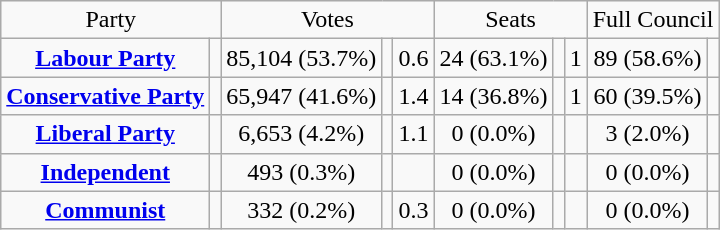<table class=wikitable style="text-align:center;">
<tr>
<td colspan=2>Party</td>
<td colspan=3>Votes</td>
<td colspan=3>Seats</td>
<td colspan=3>Full Council</td>
</tr>
<tr>
<td><strong><a href='#'>Labour Party</a></strong></td>
<td></td>
<td>85,104 (53.7%)</td>
<td></td>
<td> 0.6</td>
<td>24 (63.1%)</td>
<td></td>
<td> 1</td>
<td>89 (58.6%)</td>
<td></td>
</tr>
<tr>
<td><strong><a href='#'>Conservative Party</a></strong></td>
<td></td>
<td>65,947 (41.6%)</td>
<td></td>
<td> 1.4</td>
<td>14 (36.8%)</td>
<td></td>
<td> 1</td>
<td>60 (39.5%)</td>
<td></td>
</tr>
<tr>
<td><strong><a href='#'>Liberal Party</a></strong></td>
<td></td>
<td>6,653 (4.2%)</td>
<td></td>
<td> 1.1</td>
<td>0 (0.0%)</td>
<td></td>
<td></td>
<td>3 (2.0%)</td>
<td></td>
</tr>
<tr>
<td><strong><a href='#'>Independent</a></strong></td>
<td></td>
<td>493 (0.3%)</td>
<td></td>
<td></td>
<td>0 (0.0%)</td>
<td></td>
<td></td>
<td>0 (0.0%)</td>
<td></td>
</tr>
<tr>
<td><strong><a href='#'>Communist</a></strong></td>
<td></td>
<td>332 (0.2%)</td>
<td></td>
<td> 0.3</td>
<td>0 (0.0%)</td>
<td></td>
<td></td>
<td>0 (0.0%)</td>
<td></td>
</tr>
</table>
